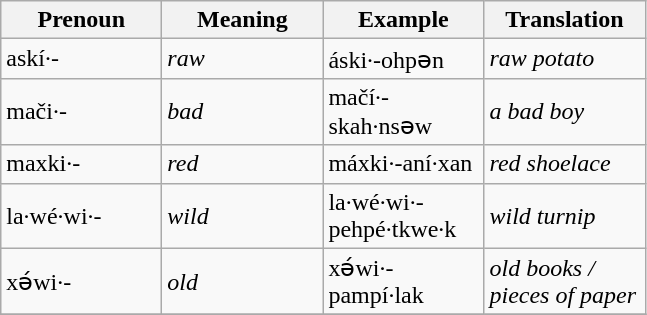<table class="wikitable" align="center">
<tr>
<th width = "100"><strong>Prenoun</strong></th>
<th width = "100"><strong>Meaning</strong></th>
<th width = "100"><strong>Example</strong></th>
<th width = "100"><strong>Translation</strong></th>
</tr>
<tr>
<td>askí·-</td>
<td><em>raw</em></td>
<td>áski·-ohpən</td>
<td><em>raw potato</em></td>
</tr>
<tr>
<td>mači·-</td>
<td><em>bad</em></td>
<td>mačí·-skah·nsəw</td>
<td><em>a bad boy</em></td>
</tr>
<tr>
<td>maxki·-</td>
<td><em>red</em></td>
<td>máxki·-aní·xan</td>
<td><em>red shoelace</em></td>
</tr>
<tr>
<td>la·wé·wi·-</td>
<td><em>wild</em></td>
<td>la·wé·wi·-pehpé·tkwe·k</td>
<td><em>wild turnip</em></td>
</tr>
<tr>
<td>xə́wi·-</td>
<td><em>old</em></td>
<td>xə́wi·-pampí·lak</td>
<td><em>old books / pieces of paper</em></td>
</tr>
<tr>
</tr>
</table>
